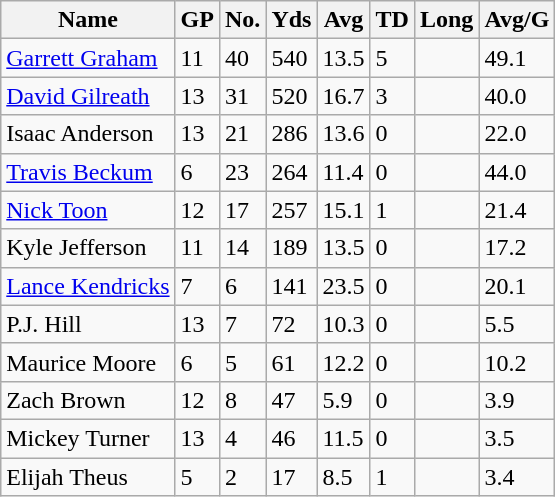<table class="wikitable" style="white-space:nowrap;">
<tr>
<th>Name</th>
<th>GP</th>
<th>No.</th>
<th>Yds</th>
<th>Avg</th>
<th>TD</th>
<th>Long</th>
<th>Avg/G</th>
</tr>
<tr>
<td><a href='#'>Garrett Graham</a></td>
<td>11</td>
<td>40</td>
<td>540</td>
<td>13.5</td>
<td>5</td>
<td> </td>
<td>49.1</td>
</tr>
<tr>
<td><a href='#'>David Gilreath</a></td>
<td>13</td>
<td>31</td>
<td>520</td>
<td>16.7</td>
<td>3</td>
<td> </td>
<td>40.0</td>
</tr>
<tr>
<td>Isaac Anderson</td>
<td>13</td>
<td>21</td>
<td>286</td>
<td>13.6</td>
<td>0</td>
<td> </td>
<td>22.0</td>
</tr>
<tr>
<td><a href='#'>Travis Beckum</a></td>
<td>6</td>
<td>23</td>
<td>264</td>
<td>11.4</td>
<td>0</td>
<td> </td>
<td>44.0</td>
</tr>
<tr>
<td><a href='#'>Nick Toon</a></td>
<td>12</td>
<td>17</td>
<td>257</td>
<td>15.1</td>
<td>1</td>
<td> </td>
<td>21.4</td>
</tr>
<tr>
<td>Kyle Jefferson</td>
<td>11</td>
<td>14</td>
<td>189</td>
<td>13.5</td>
<td>0</td>
<td> </td>
<td>17.2</td>
</tr>
<tr>
<td><a href='#'>Lance Kendricks</a></td>
<td>7</td>
<td>6</td>
<td>141</td>
<td>23.5</td>
<td>0</td>
<td> </td>
<td>20.1</td>
</tr>
<tr>
<td>P.J. Hill</td>
<td>13</td>
<td>7</td>
<td>72</td>
<td>10.3</td>
<td>0</td>
<td> </td>
<td>5.5</td>
</tr>
<tr>
<td>Maurice Moore</td>
<td>6</td>
<td>5</td>
<td>61</td>
<td>12.2</td>
<td>0</td>
<td> </td>
<td>10.2</td>
</tr>
<tr>
<td>Zach Brown</td>
<td>12</td>
<td>8</td>
<td>47</td>
<td>5.9</td>
<td>0</td>
<td> </td>
<td>3.9</td>
</tr>
<tr>
<td>Mickey Turner</td>
<td>13</td>
<td>4</td>
<td>46</td>
<td>11.5</td>
<td>0</td>
<td> </td>
<td>3.5</td>
</tr>
<tr>
<td>Elijah Theus</td>
<td>5</td>
<td>2</td>
<td>17</td>
<td>8.5</td>
<td>1</td>
<td> </td>
<td>3.4</td>
</tr>
</table>
